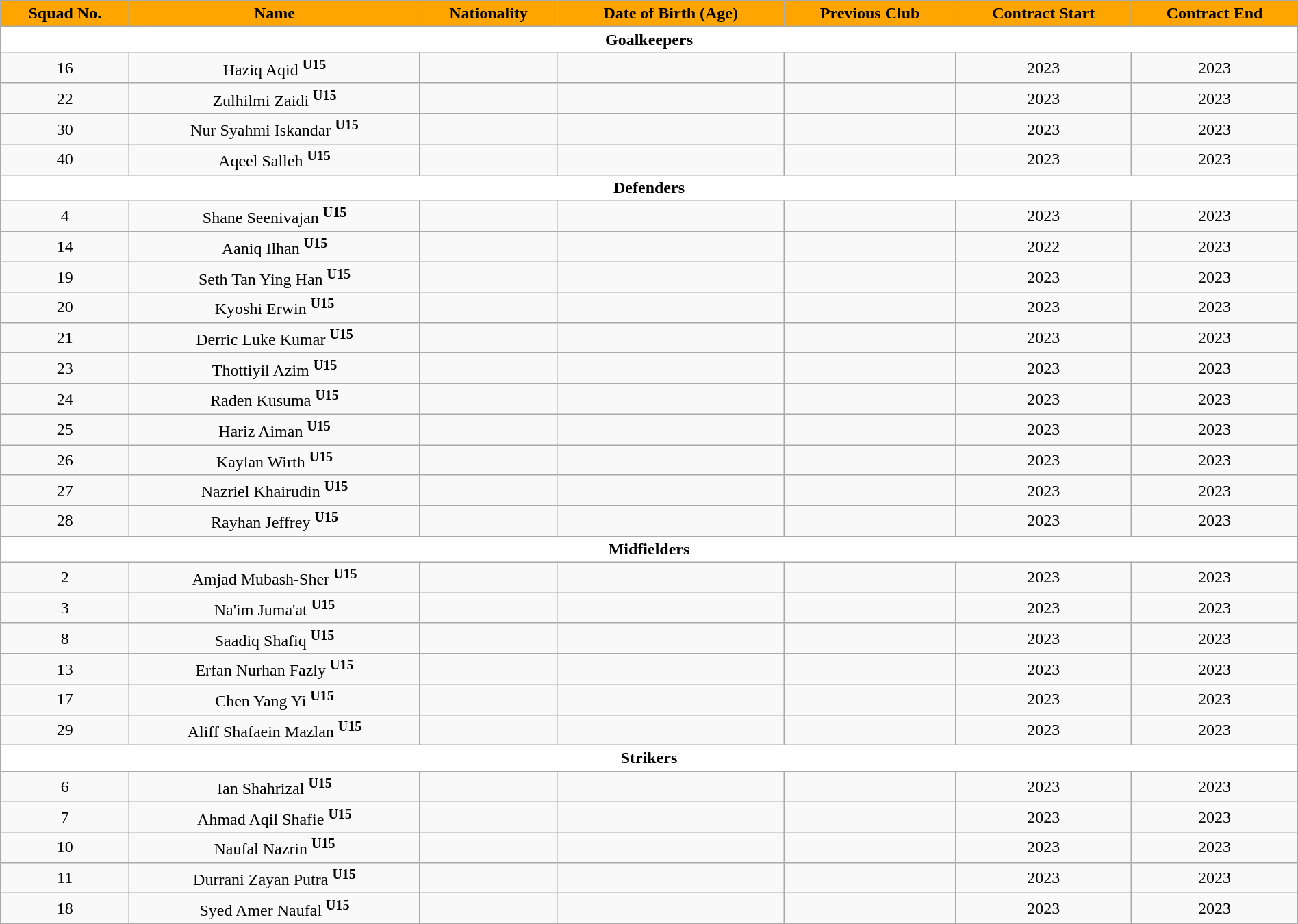<table class="wikitable" style="text-align:center; font-size:100%; width:100%;">
<tr>
<th style="background:#FFA500; color:black; text-align:center;">Squad No.</th>
<th style="background:#FFA500; color:black; text-align:center;">Name</th>
<th style="background:#FFA500; color:black; text-align:center;">Nationality</th>
<th style="background:#FFA500; color:black; text-align:center;">Date of Birth (Age)</th>
<th style="background:#FFA500; color:black; text-align:center;">Previous Club</th>
<th style="background:#FFA500; color:black; text-align:center;">Contract Start</th>
<th style="background:#FFA500; color:black; text-align:center;">Contract End</th>
</tr>
<tr>
<th colspan="8" style="background:white; text-align:center">Goalkeepers</th>
</tr>
<tr>
<td>16</td>
<td>Haziq Aqid <sup><strong>U15</strong></sup></td>
<td></td>
<td></td>
<td></td>
<td>2023</td>
<td>2023</td>
</tr>
<tr>
<td>22</td>
<td>Zulhilmi Zaidi <sup><strong>U15</strong></sup></td>
<td></td>
<td></td>
<td></td>
<td>2023</td>
<td>2023</td>
</tr>
<tr>
<td>30</td>
<td>Nur Syahmi Iskandar <sup><strong>U15</strong></sup></td>
<td></td>
<td></td>
<td></td>
<td>2023</td>
<td>2023</td>
</tr>
<tr>
<td>40</td>
<td>Aqeel Salleh <sup><strong>U15</strong></sup></td>
<td></td>
<td></td>
<td></td>
<td>2023</td>
<td>2023</td>
</tr>
<tr>
<th colspan="8" style="background:white; text-align:center">Defenders</th>
</tr>
<tr>
<td>4</td>
<td>Shane Seenivajan <sup><strong>U15</strong></sup></td>
<td></td>
<td></td>
<td></td>
<td>2023</td>
<td>2023</td>
</tr>
<tr>
<td>14</td>
<td>Aaniq Ilhan <sup><strong>U15</strong></sup></td>
<td></td>
<td></td>
<td></td>
<td>2022</td>
<td>2023</td>
</tr>
<tr>
<td>19</td>
<td>Seth Tan Ying Han <sup><strong>U15</strong></sup></td>
<td></td>
<td></td>
<td></td>
<td>2023</td>
<td>2023</td>
</tr>
<tr>
<td>20</td>
<td>Kyoshi Erwin <sup><strong>U15</strong></sup></td>
<td></td>
<td></td>
<td></td>
<td>2023</td>
<td>2023</td>
</tr>
<tr>
<td>21</td>
<td>Derric Luke Kumar <sup><strong>U15</strong></sup></td>
<td></td>
<td></td>
<td></td>
<td>2023</td>
<td>2023</td>
</tr>
<tr>
<td>23</td>
<td>Thottiyil Azim <sup><strong>U15</strong></sup></td>
<td></td>
<td></td>
<td></td>
<td>2023</td>
<td>2023</td>
</tr>
<tr>
<td>24</td>
<td>Raden Kusuma <sup><strong>U15</strong></sup></td>
<td></td>
<td></td>
<td></td>
<td>2023</td>
<td>2023</td>
</tr>
<tr>
<td>25</td>
<td>Hariz Aiman <sup><strong>U15</strong></sup></td>
<td></td>
<td></td>
<td></td>
<td>2023</td>
<td>2023</td>
</tr>
<tr>
<td>26</td>
<td>Kaylan Wirth <sup><strong>U15</strong></sup></td>
<td></td>
<td></td>
<td></td>
<td>2023</td>
<td>2023</td>
</tr>
<tr>
<td>27</td>
<td>Nazriel Khairudin <sup><strong>U15</strong></sup></td>
<td></td>
<td></td>
<td></td>
<td>2023</td>
<td>2023</td>
</tr>
<tr>
<td>28</td>
<td>Rayhan Jeffrey <sup><strong>U15</strong></sup></td>
<td></td>
<td></td>
<td></td>
<td>2023</td>
<td>2023</td>
</tr>
<tr>
<th colspan="8" style="background:white; text-align:center">Midfielders</th>
</tr>
<tr>
<td>2</td>
<td>Amjad Mubash-Sher <sup><strong>U15</strong></sup></td>
<td></td>
<td></td>
<td></td>
<td>2023</td>
<td>2023</td>
</tr>
<tr>
<td>3</td>
<td>Na'im Juma'at <sup><strong>U15</strong></sup></td>
<td></td>
<td></td>
<td></td>
<td>2023</td>
<td>2023</td>
</tr>
<tr>
<td>8</td>
<td>Saadiq Shafiq <sup><strong>U15</strong></sup></td>
<td></td>
<td></td>
<td></td>
<td>2023</td>
<td>2023</td>
</tr>
<tr>
<td>13</td>
<td>Erfan Nurhan Fazly <sup><strong>U15</strong></sup></td>
<td></td>
<td></td>
<td></td>
<td>2023</td>
<td>2023</td>
</tr>
<tr>
<td>17</td>
<td>Chen Yang Yi <sup><strong>U15</strong></sup></td>
<td></td>
<td></td>
<td></td>
<td>2023</td>
<td>2023</td>
</tr>
<tr>
<td>29</td>
<td>Aliff Shafaein Mazlan <sup><strong>U15</strong></sup></td>
<td></td>
<td></td>
<td></td>
<td>2023</td>
<td>2023</td>
</tr>
<tr>
<th colspan="8" style="background:white; text-align:center">Strikers</th>
</tr>
<tr>
<td>6</td>
<td>Ian Shahrizal <sup><strong>U15</strong></sup></td>
<td></td>
<td></td>
<td></td>
<td>2023</td>
<td>2023</td>
</tr>
<tr>
<td>7</td>
<td>Ahmad Aqil Shafie <sup><strong>U15</strong></sup></td>
<td></td>
<td></td>
<td></td>
<td>2023</td>
<td>2023</td>
</tr>
<tr>
<td>10</td>
<td>Naufal Nazrin <sup><strong>U15</strong></sup></td>
<td></td>
<td></td>
<td></td>
<td>2023</td>
<td>2023</td>
</tr>
<tr>
<td>11</td>
<td>Durrani Zayan Putra <sup><strong>U15</strong></sup></td>
<td></td>
<td></td>
<td></td>
<td>2023</td>
<td>2023</td>
</tr>
<tr>
<td>18</td>
<td>Syed Amer Naufal <sup><strong>U15</strong></sup></td>
<td></td>
<td></td>
<td></td>
<td>2023</td>
<td>2023</td>
</tr>
<tr>
</tr>
</table>
